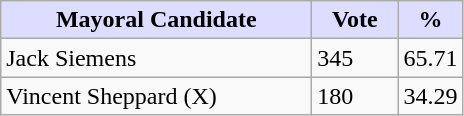<table class="wikitable">
<tr>
<th style="background:#ddf; width:200px;">Mayoral Candidate</th>
<th style="background:#ddf; width:50px;">Vote </th>
<th style="background:#ddf; width:30px;">%</th>
</tr>
<tr>
<td>Jack Siemens</td>
<td>345</td>
<td>65.71</td>
</tr>
<tr>
<td>Vincent Sheppard (X)</td>
<td>180</td>
<td>34.29</td>
</tr>
</table>
